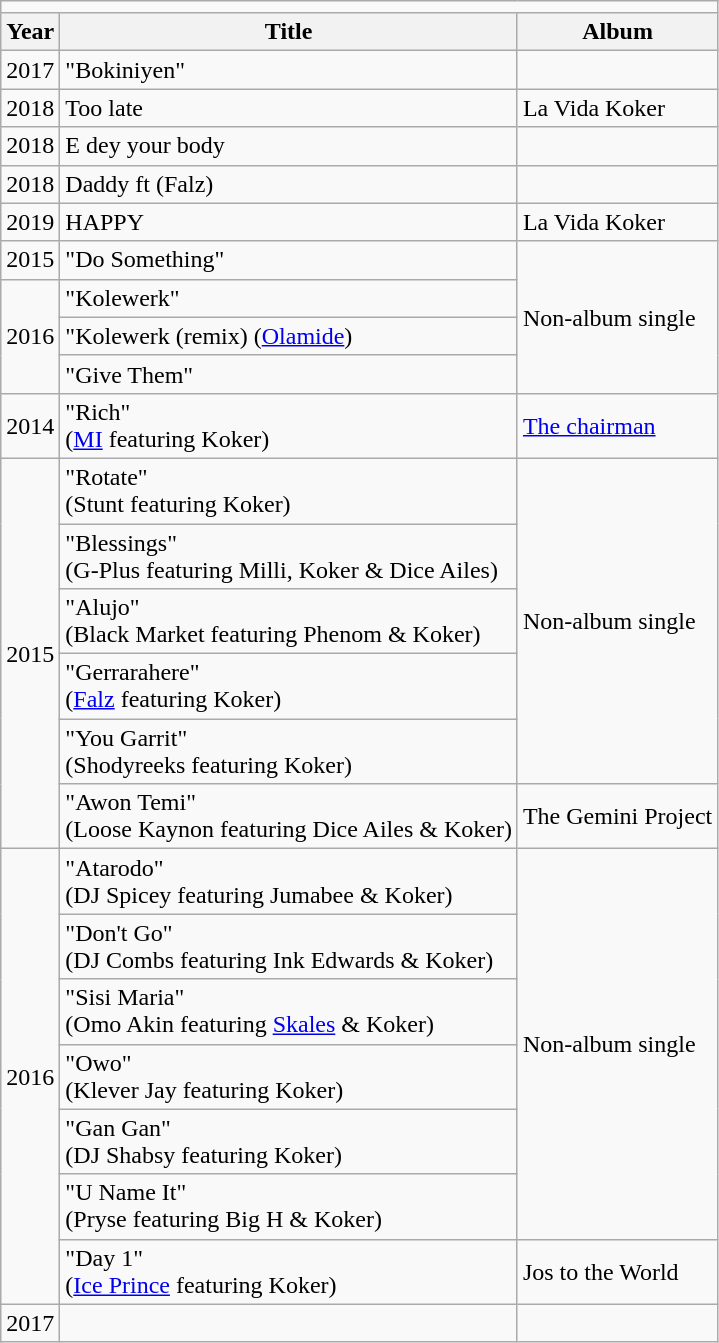<table class="wikitable sortable">
<tr>
<td colspan="3" style="font-size:110%"></td>
</tr>
<tr>
<th>Year</th>
<th>Title</th>
<th>Album</th>
</tr>
<tr>
<td>2017</td>
<td>"Bokiniyen"</td>
<td></td>
</tr>
<tr>
<td>2018</td>
<td>Too late</td>
<td>La Vida Koker</td>
</tr>
<tr>
<td>2018</td>
<td>E dey your body</td>
<td></td>
</tr>
<tr>
<td>2018</td>
<td>Daddy ft (Falz)</td>
<td></td>
</tr>
<tr>
<td>2019</td>
<td>HAPPY</td>
<td>La Vida Koker</td>
</tr>
<tr>
<td>2015</td>
<td>"Do Something"</td>
<td rowspan="4">Non-album single</td>
</tr>
<tr>
<td rowspan="3">2016</td>
<td>"Kolewerk"</td>
</tr>
<tr>
<td>"Kolewerk (remix) (<a href='#'>Olamide</a>)</td>
</tr>
<tr>
<td>"Give Them"</td>
</tr>
<tr>
<td>2014</td>
<td>"Rich" <br><span>(<a href='#'>MI</a> featuring Koker)</span></td>
<td><a href='#'>The chairman</a></td>
</tr>
<tr>
<td rowspan="6">2015</td>
<td>"Rotate" <br><span>(Stunt featuring Koker)</span></td>
<td rowspan="5">Non-album single</td>
</tr>
<tr>
<td>"Blessings" <br><span>(G-Plus featuring Milli, Koker & Dice Ailes)</span></td>
</tr>
<tr>
<td>"Alujo" <br><span>(Black Market featuring Phenom & Koker)</span></td>
</tr>
<tr>
<td>"Gerrarahere" <br><span>(<a href='#'>Falz</a> featuring Koker)</span></td>
</tr>
<tr>
<td>"You Garrit" <br><span>(Shodyreeks featuring Koker)</span></td>
</tr>
<tr>
<td>"Awon Temi" <br><span>(Loose Kaynon featuring Dice Ailes & Koker)</span></td>
<td>The Gemini Project</td>
</tr>
<tr>
<td rowspan="7">2016</td>
<td>"Atarodo" <br><span>(DJ Spicey featuring Jumabee & Koker)</span></td>
<td rowspan="6">Non-album single</td>
</tr>
<tr>
<td>"Don't Go" <br><span>(DJ Combs featuring Ink Edwards & Koker)</span></td>
</tr>
<tr>
<td>"Sisi Maria" <br><span>(Omo Akin featuring <a href='#'>Skales</a> & Koker)</span></td>
</tr>
<tr>
<td>"Owo" <br><span>(Klever Jay featuring Koker)</span></td>
</tr>
<tr>
<td>"Gan Gan" <br><span>(DJ Shabsy featuring Koker)</span></td>
</tr>
<tr>
<td>"U Name It" <br><span>(Pryse featuring Big H & Koker)</span></td>
</tr>
<tr>
<td>"Day 1" <br><span>(<a href='#'>Ice Prince</a> featuring Koker)</span></td>
<td>Jos to the World</td>
</tr>
<tr>
<td>2017</td>
<td></td>
<td></td>
</tr>
</table>
